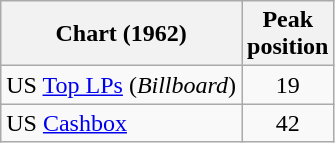<table class="wikitable">
<tr>
<th>Chart (1962)</th>
<th>Peak<br>position</th>
</tr>
<tr>
<td>US <a href='#'>Top LPs</a> (<em>Billboard</em>)</td>
<td align="center">19</td>
</tr>
<tr>
<td>US <a href='#'>Cashbox</a></td>
<td align="center">42</td>
</tr>
</table>
